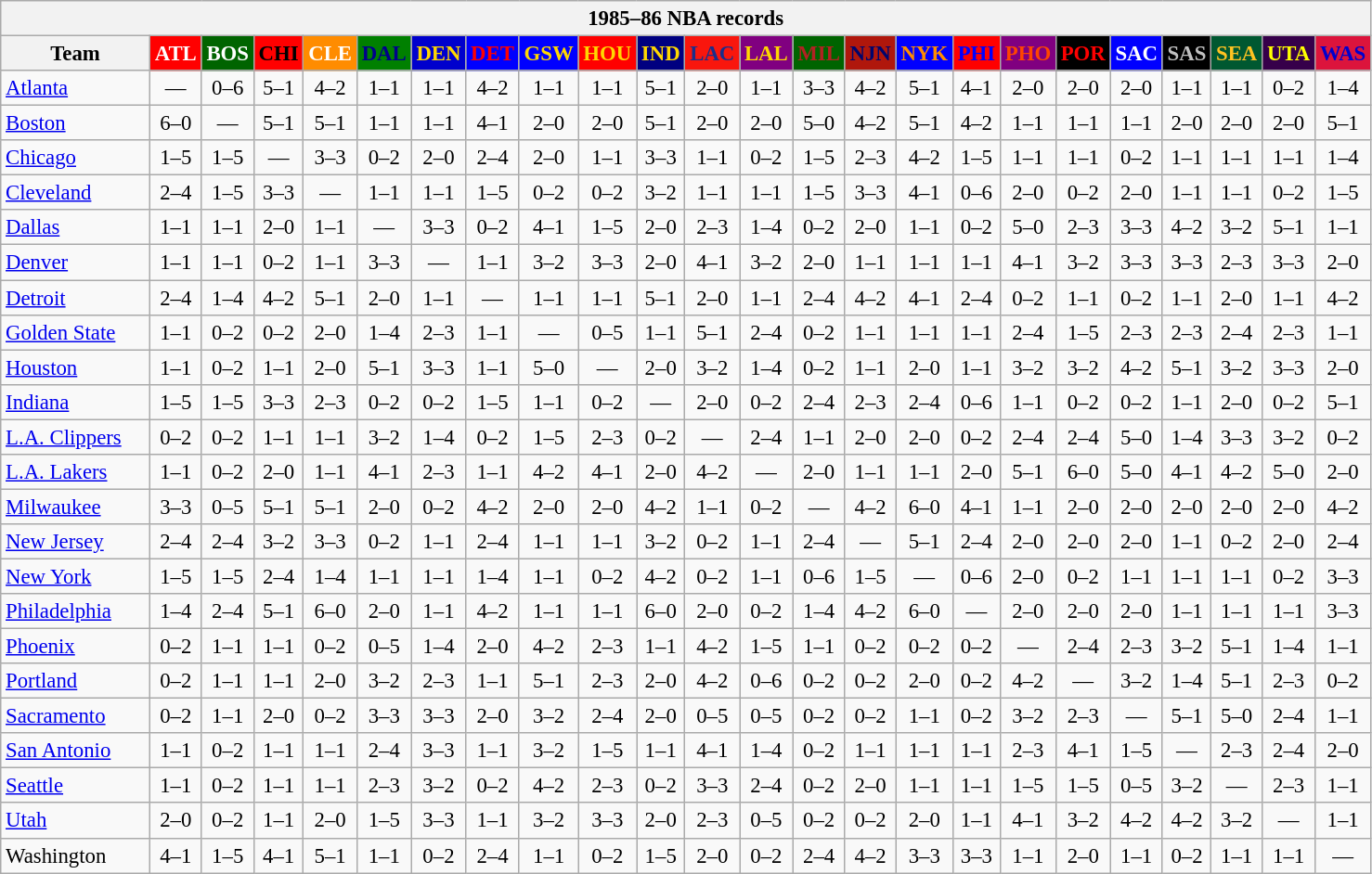<table class="wikitable" style="font-size:95%; text-align:center;">
<tr>
<th colspan=24>1985–86 NBA records</th>
</tr>
<tr>
<th width=100>Team</th>
<th style="background:#FF0000;color:#FFFFFF;width=35">ATL</th>
<th style="background:#006400;color:#FFFFFF;width=35">BOS</th>
<th style="background:#FF0000;color:#000000;width=35">CHI</th>
<th style="background:#FF8C00;color:#FFFFFF;width=35">CLE</th>
<th style="background:#008000;color:#00008B;width=35">DAL</th>
<th style="background:#0000CD;color:#FFD700;width=35">DEN</th>
<th style="background:#0000FF;color:#FF0000;width=35">DET</th>
<th style="background:#0000FF;color:#FFD700;width=35">GSW</th>
<th style="background:#FF0000;color:#FFD700;width=35">HOU</th>
<th style="background:#000080;color:#FFD700;width=35">IND</th>
<th style="background:#F9160D;color:#1A2E8B;width=35">LAC</th>
<th style="background:#800080;color:#FFD700;width=35">LAL</th>
<th style="background:#006400;color:#B22222;width=35">MIL</th>
<th style="background:#B0170C;color:#00056D;width=35">NJN</th>
<th style="background:#0000FF;color:#FF8C00;width=35">NYK</th>
<th style="background:#FF0000;color:#0000FF;width=35">PHI</th>
<th style="background:#800080;color:#FF4500;width=35">PHO</th>
<th style="background:#000000;color:#FF0000;width=35">POR</th>
<th style="background:#0000FF;color:#FFFFFF;width=35">SAC</th>
<th style="background:#000000;color:#C0C0C0;width=35">SAS</th>
<th style="background:#005831;color:#FFC322;width=35">SEA</th>
<th style="background:#36004A;color:#FFFF00;width=35">UTA</th>
<th style="background:#DC143C;color:#0000CD;width=35">WAS</th>
</tr>
<tr>
<td style="text-align:left;"><a href='#'>Atlanta</a></td>
<td>—</td>
<td>0–6</td>
<td>5–1</td>
<td>4–2</td>
<td>1–1</td>
<td>1–1</td>
<td>4–2</td>
<td>1–1</td>
<td>1–1</td>
<td>5–1</td>
<td>2–0</td>
<td>1–1</td>
<td>3–3</td>
<td>4–2</td>
<td>5–1</td>
<td>4–1</td>
<td>2–0</td>
<td>2–0</td>
<td>2–0</td>
<td>1–1</td>
<td>1–1</td>
<td>0–2</td>
<td>1–4</td>
</tr>
<tr>
<td style="text-align:left;"><a href='#'>Boston</a></td>
<td>6–0</td>
<td>—</td>
<td>5–1</td>
<td>5–1</td>
<td>1–1</td>
<td>1–1</td>
<td>4–1</td>
<td>2–0</td>
<td>2–0</td>
<td>5–1</td>
<td>2–0</td>
<td>2–0</td>
<td>5–0</td>
<td>4–2</td>
<td>5–1</td>
<td>4–2</td>
<td>1–1</td>
<td>1–1</td>
<td>1–1</td>
<td>2–0</td>
<td>2–0</td>
<td>2–0</td>
<td>5–1</td>
</tr>
<tr>
<td style="text-align:left;"><a href='#'>Chicago</a></td>
<td>1–5</td>
<td>1–5</td>
<td>—</td>
<td>3–3</td>
<td>0–2</td>
<td>2–0</td>
<td>2–4</td>
<td>2–0</td>
<td>1–1</td>
<td>3–3</td>
<td>1–1</td>
<td>0–2</td>
<td>1–5</td>
<td>2–3</td>
<td>4–2</td>
<td>1–5</td>
<td>1–1</td>
<td>1–1</td>
<td>0–2</td>
<td>1–1</td>
<td>1–1</td>
<td>1–1</td>
<td>1–4</td>
</tr>
<tr>
<td style="text-align:left;"><a href='#'>Cleveland</a></td>
<td>2–4</td>
<td>1–5</td>
<td>3–3</td>
<td>—</td>
<td>1–1</td>
<td>1–1</td>
<td>1–5</td>
<td>0–2</td>
<td>0–2</td>
<td>3–2</td>
<td>1–1</td>
<td>1–1</td>
<td>1–5</td>
<td>3–3</td>
<td>4–1</td>
<td>0–6</td>
<td>2–0</td>
<td>0–2</td>
<td>2–0</td>
<td>1–1</td>
<td>1–1</td>
<td>0–2</td>
<td>1–5</td>
</tr>
<tr>
<td style="text-align:left;"><a href='#'>Dallas</a></td>
<td>1–1</td>
<td>1–1</td>
<td>2–0</td>
<td>1–1</td>
<td>—</td>
<td>3–3</td>
<td>0–2</td>
<td>4–1</td>
<td>1–5</td>
<td>2–0</td>
<td>2–3</td>
<td>1–4</td>
<td>0–2</td>
<td>2–0</td>
<td>1–1</td>
<td>0–2</td>
<td>5–0</td>
<td>2–3</td>
<td>3–3</td>
<td>4–2</td>
<td>3–2</td>
<td>5–1</td>
<td>1–1</td>
</tr>
<tr>
<td style="text-align:left;"><a href='#'>Denver</a></td>
<td>1–1</td>
<td>1–1</td>
<td>0–2</td>
<td>1–1</td>
<td>3–3</td>
<td>—</td>
<td>1–1</td>
<td>3–2</td>
<td>3–3</td>
<td>2–0</td>
<td>4–1</td>
<td>3–2</td>
<td>2–0</td>
<td>1–1</td>
<td>1–1</td>
<td>1–1</td>
<td>4–1</td>
<td>3–2</td>
<td>3–3</td>
<td>3–3</td>
<td>2–3</td>
<td>3–3</td>
<td>2–0</td>
</tr>
<tr>
<td style="text-align:left;"><a href='#'>Detroit</a></td>
<td>2–4</td>
<td>1–4</td>
<td>4–2</td>
<td>5–1</td>
<td>2–0</td>
<td>1–1</td>
<td>—</td>
<td>1–1</td>
<td>1–1</td>
<td>5–1</td>
<td>2–0</td>
<td>1–1</td>
<td>2–4</td>
<td>4–2</td>
<td>4–1</td>
<td>2–4</td>
<td>0–2</td>
<td>1–1</td>
<td>0–2</td>
<td>1–1</td>
<td>2–0</td>
<td>1–1</td>
<td>4–2</td>
</tr>
<tr>
<td style="text-align:left;"><a href='#'>Golden State</a></td>
<td>1–1</td>
<td>0–2</td>
<td>0–2</td>
<td>2–0</td>
<td>1–4</td>
<td>2–3</td>
<td>1–1</td>
<td>—</td>
<td>0–5</td>
<td>1–1</td>
<td>5–1</td>
<td>2–4</td>
<td>0–2</td>
<td>1–1</td>
<td>1–1</td>
<td>1–1</td>
<td>2–4</td>
<td>1–5</td>
<td>2–3</td>
<td>2–3</td>
<td>2–4</td>
<td>2–3</td>
<td>1–1</td>
</tr>
<tr>
<td style="text-align:left;"><a href='#'>Houston</a></td>
<td>1–1</td>
<td>0–2</td>
<td>1–1</td>
<td>2–0</td>
<td>5–1</td>
<td>3–3</td>
<td>1–1</td>
<td>5–0</td>
<td>—</td>
<td>2–0</td>
<td>3–2</td>
<td>1–4</td>
<td>0–2</td>
<td>1–1</td>
<td>2–0</td>
<td>1–1</td>
<td>3–2</td>
<td>3–2</td>
<td>4–2</td>
<td>5–1</td>
<td>3–2</td>
<td>3–3</td>
<td>2–0</td>
</tr>
<tr>
<td style="text-align:left;"><a href='#'>Indiana</a></td>
<td>1–5</td>
<td>1–5</td>
<td>3–3</td>
<td>2–3</td>
<td>0–2</td>
<td>0–2</td>
<td>1–5</td>
<td>1–1</td>
<td>0–2</td>
<td>—</td>
<td>2–0</td>
<td>0–2</td>
<td>2–4</td>
<td>2–3</td>
<td>2–4</td>
<td>0–6</td>
<td>1–1</td>
<td>0–2</td>
<td>0–2</td>
<td>1–1</td>
<td>2–0</td>
<td>0–2</td>
<td>5–1</td>
</tr>
<tr>
<td style="text-align:left;"><a href='#'>L.A. Clippers</a></td>
<td>0–2</td>
<td>0–2</td>
<td>1–1</td>
<td>1–1</td>
<td>3–2</td>
<td>1–4</td>
<td>0–2</td>
<td>1–5</td>
<td>2–3</td>
<td>0–2</td>
<td>—</td>
<td>2–4</td>
<td>1–1</td>
<td>2–0</td>
<td>2–0</td>
<td>0–2</td>
<td>2–4</td>
<td>2–4</td>
<td>5–0</td>
<td>1–4</td>
<td>3–3</td>
<td>3–2</td>
<td>0–2</td>
</tr>
<tr>
<td style="text-align:left;"><a href='#'>L.A. Lakers</a></td>
<td>1–1</td>
<td>0–2</td>
<td>2–0</td>
<td>1–1</td>
<td>4–1</td>
<td>2–3</td>
<td>1–1</td>
<td>4–2</td>
<td>4–1</td>
<td>2–0</td>
<td>4–2</td>
<td>—</td>
<td>2–0</td>
<td>1–1</td>
<td>1–1</td>
<td>2–0</td>
<td>5–1</td>
<td>6–0</td>
<td>5–0</td>
<td>4–1</td>
<td>4–2</td>
<td>5–0</td>
<td>2–0</td>
</tr>
<tr>
<td style="text-align:left;"><a href='#'>Milwaukee</a></td>
<td>3–3</td>
<td>0–5</td>
<td>5–1</td>
<td>5–1</td>
<td>2–0</td>
<td>0–2</td>
<td>4–2</td>
<td>2–0</td>
<td>2–0</td>
<td>4–2</td>
<td>1–1</td>
<td>0–2</td>
<td>—</td>
<td>4–2</td>
<td>6–0</td>
<td>4–1</td>
<td>1–1</td>
<td>2–0</td>
<td>2–0</td>
<td>2–0</td>
<td>2–0</td>
<td>2–0</td>
<td>4–2</td>
</tr>
<tr>
<td style="text-align:left;"><a href='#'>New Jersey</a></td>
<td>2–4</td>
<td>2–4</td>
<td>3–2</td>
<td>3–3</td>
<td>0–2</td>
<td>1–1</td>
<td>2–4</td>
<td>1–1</td>
<td>1–1</td>
<td>3–2</td>
<td>0–2</td>
<td>1–1</td>
<td>2–4</td>
<td>—</td>
<td>5–1</td>
<td>2–4</td>
<td>2–0</td>
<td>2–0</td>
<td>2–0</td>
<td>1–1</td>
<td>0–2</td>
<td>2–0</td>
<td>2–4</td>
</tr>
<tr>
<td style="text-align:left;"><a href='#'>New York</a></td>
<td>1–5</td>
<td>1–5</td>
<td>2–4</td>
<td>1–4</td>
<td>1–1</td>
<td>1–1</td>
<td>1–4</td>
<td>1–1</td>
<td>0–2</td>
<td>4–2</td>
<td>0–2</td>
<td>1–1</td>
<td>0–6</td>
<td>1–5</td>
<td>—</td>
<td>0–6</td>
<td>2–0</td>
<td>0–2</td>
<td>1–1</td>
<td>1–1</td>
<td>1–1</td>
<td>0–2</td>
<td>3–3</td>
</tr>
<tr>
<td style="text-align:left;"><a href='#'>Philadelphia</a></td>
<td>1–4</td>
<td>2–4</td>
<td>5–1</td>
<td>6–0</td>
<td>2–0</td>
<td>1–1</td>
<td>4–2</td>
<td>1–1</td>
<td>1–1</td>
<td>6–0</td>
<td>2–0</td>
<td>0–2</td>
<td>1–4</td>
<td>4–2</td>
<td>6–0</td>
<td>—</td>
<td>2–0</td>
<td>2–0</td>
<td>2–0</td>
<td>1–1</td>
<td>1–1</td>
<td>1–1</td>
<td>3–3</td>
</tr>
<tr>
<td style="text-align:left;"><a href='#'>Phoenix</a></td>
<td>0–2</td>
<td>1–1</td>
<td>1–1</td>
<td>0–2</td>
<td>0–5</td>
<td>1–4</td>
<td>2–0</td>
<td>4–2</td>
<td>2–3</td>
<td>1–1</td>
<td>4–2</td>
<td>1–5</td>
<td>1–1</td>
<td>0–2</td>
<td>0–2</td>
<td>0–2</td>
<td>—</td>
<td>2–4</td>
<td>2–3</td>
<td>3–2</td>
<td>5–1</td>
<td>1–4</td>
<td>1–1</td>
</tr>
<tr>
<td style="text-align:left;"><a href='#'>Portland</a></td>
<td>0–2</td>
<td>1–1</td>
<td>1–1</td>
<td>2–0</td>
<td>3–2</td>
<td>2–3</td>
<td>1–1</td>
<td>5–1</td>
<td>2–3</td>
<td>2–0</td>
<td>4–2</td>
<td>0–6</td>
<td>0–2</td>
<td>0–2</td>
<td>2–0</td>
<td>0–2</td>
<td>4–2</td>
<td>—</td>
<td>3–2</td>
<td>1–4</td>
<td>5–1</td>
<td>2–3</td>
<td>0–2</td>
</tr>
<tr>
<td style="text-align:left;"><a href='#'>Sacramento</a></td>
<td>0–2</td>
<td>1–1</td>
<td>2–0</td>
<td>0–2</td>
<td>3–3</td>
<td>3–3</td>
<td>2–0</td>
<td>3–2</td>
<td>2–4</td>
<td>2–0</td>
<td>0–5</td>
<td>0–5</td>
<td>0–2</td>
<td>0–2</td>
<td>1–1</td>
<td>0–2</td>
<td>3–2</td>
<td>2–3</td>
<td>—</td>
<td>5–1</td>
<td>5–0</td>
<td>2–4</td>
<td>1–1</td>
</tr>
<tr>
<td style="text-align:left;"><a href='#'>San Antonio</a></td>
<td>1–1</td>
<td>0–2</td>
<td>1–1</td>
<td>1–1</td>
<td>2–4</td>
<td>3–3</td>
<td>1–1</td>
<td>3–2</td>
<td>1–5</td>
<td>1–1</td>
<td>4–1</td>
<td>1–4</td>
<td>0–2</td>
<td>1–1</td>
<td>1–1</td>
<td>1–1</td>
<td>2–3</td>
<td>4–1</td>
<td>1–5</td>
<td>—</td>
<td>2–3</td>
<td>2–4</td>
<td>2–0</td>
</tr>
<tr>
<td style="text-align:left;"><a href='#'>Seattle</a></td>
<td>1–1</td>
<td>0–2</td>
<td>1–1</td>
<td>1–1</td>
<td>2–3</td>
<td>3–2</td>
<td>0–2</td>
<td>4–2</td>
<td>2–3</td>
<td>0–2</td>
<td>3–3</td>
<td>2–4</td>
<td>0–2</td>
<td>2–0</td>
<td>1–1</td>
<td>1–1</td>
<td>1–5</td>
<td>1–5</td>
<td>0–5</td>
<td>3–2</td>
<td>—</td>
<td>2–3</td>
<td>1–1</td>
</tr>
<tr>
<td style="text-align:left;"><a href='#'>Utah</a></td>
<td>2–0</td>
<td>0–2</td>
<td>1–1</td>
<td>2–0</td>
<td>1–5</td>
<td>3–3</td>
<td>1–1</td>
<td>3–2</td>
<td>3–3</td>
<td>2–0</td>
<td>2–3</td>
<td>0–5</td>
<td>0–2</td>
<td>0–2</td>
<td>2–0</td>
<td>1–1</td>
<td>4–1</td>
<td>3–2</td>
<td>4–2</td>
<td>4–2</td>
<td>3–2</td>
<td>—</td>
<td>1–1</td>
</tr>
<tr>
<td style="text-align:left;">Washington</td>
<td>4–1</td>
<td>1–5</td>
<td>4–1</td>
<td>5–1</td>
<td>1–1</td>
<td>0–2</td>
<td>2–4</td>
<td>1–1</td>
<td>0–2</td>
<td>1–5</td>
<td>2–0</td>
<td>0–2</td>
<td>2–4</td>
<td>4–2</td>
<td>3–3</td>
<td>3–3</td>
<td>1–1</td>
<td>2–0</td>
<td>1–1</td>
<td>0–2</td>
<td>1–1</td>
<td>1–1</td>
<td>—</td>
</tr>
</table>
